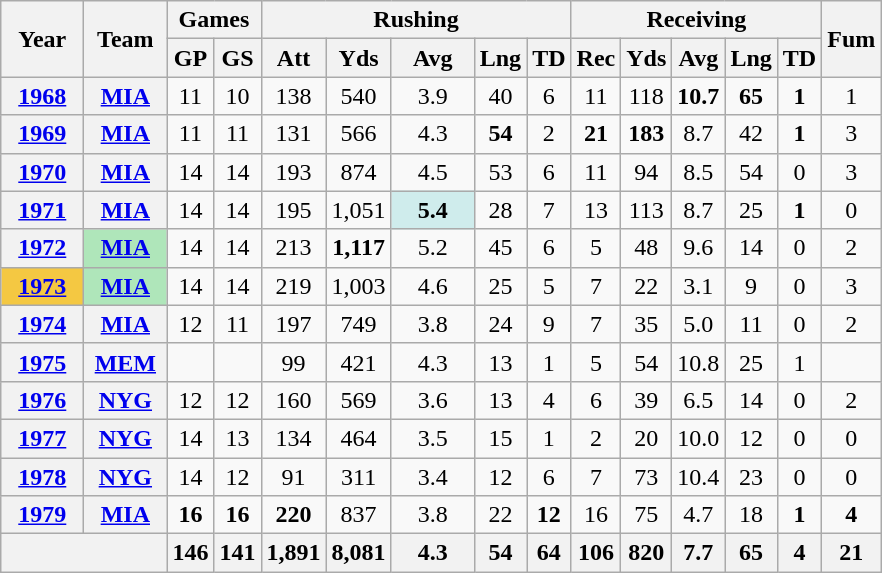<table class="wikitable" style="text-align:center;">
<tr>
<th rowspan="2">Year</th>
<th rowspan="2">Team</th>
<th colspan="2">Games</th>
<th colspan="5">Rushing</th>
<th colspan="5">Receiving</th>
<th rowspan="2">Fum</th>
</tr>
<tr>
<th>GP</th>
<th>GS</th>
<th>Att</th>
<th>Yds</th>
<th>Avg</th>
<th>Lng</th>
<th>TD</th>
<th>Rec</th>
<th>Yds</th>
<th>Avg</th>
<th>Lng</th>
<th>TD</th>
</tr>
<tr>
<th><a href='#'>1968</a></th>
<th><a href='#'>MIA</a></th>
<td>11</td>
<td>10</td>
<td>138</td>
<td>540</td>
<td>3.9</td>
<td>40</td>
<td>6</td>
<td>11</td>
<td>118</td>
<td><strong>10.7</strong></td>
<td><strong>65</strong></td>
<td><strong>1</strong></td>
<td>1</td>
</tr>
<tr>
<th><a href='#'>1969</a></th>
<th><a href='#'>MIA</a></th>
<td>11</td>
<td>11</td>
<td>131</td>
<td>566</td>
<td>4.3</td>
<td><strong>54</strong></td>
<td>2</td>
<td><strong>21</strong></td>
<td><strong>183</strong></td>
<td>8.7</td>
<td>42</td>
<td><strong>1</strong></td>
<td>3</td>
</tr>
<tr>
<th><a href='#'>1970</a></th>
<th><a href='#'>MIA</a></th>
<td>14</td>
<td>14</td>
<td>193</td>
<td>874</td>
<td>4.5</td>
<td>53</td>
<td>6</td>
<td>11</td>
<td>94</td>
<td>8.5</td>
<td>54</td>
<td>0</td>
<td>3</td>
</tr>
<tr>
<th><a href='#'>1971</a></th>
<th><a href='#'>MIA</a></th>
<td>14</td>
<td>14</td>
<td>195</td>
<td>1,051</td>
<td style="background:#cfecec; width:3em;"><strong>5.4</strong></td>
<td>28</td>
<td>7</td>
<td>13</td>
<td>113</td>
<td>8.7</td>
<td>25</td>
<td><strong>1</strong></td>
<td>0</td>
</tr>
<tr>
<th><a href='#'>1972</a></th>
<th style="background:#afe6ba; width:3em;"><a href='#'>MIA</a></th>
<td>14</td>
<td>14</td>
<td>213</td>
<td><strong>1,117</strong></td>
<td>5.2</td>
<td>45</td>
<td>6</td>
<td>5</td>
<td>48</td>
<td>9.6</td>
<td>14</td>
<td>0</td>
<td>2</td>
</tr>
<tr>
<th style="background:#f4c842; width:3em;"><a href='#'>1973</a></th>
<th style="background:#afe6ba; width:3em;"><a href='#'>MIA</a></th>
<td>14</td>
<td>14</td>
<td>219</td>
<td>1,003</td>
<td>4.6</td>
<td>25</td>
<td>5</td>
<td>7</td>
<td>22</td>
<td>3.1</td>
<td>9</td>
<td>0</td>
<td>3</td>
</tr>
<tr>
<th><a href='#'>1974</a></th>
<th><a href='#'>MIA</a></th>
<td>12</td>
<td>11</td>
<td>197</td>
<td>749</td>
<td>3.8</td>
<td>24</td>
<td>9</td>
<td>7</td>
<td>35</td>
<td>5.0</td>
<td>11</td>
<td>0</td>
<td>2</td>
</tr>
<tr>
<th><a href='#'>1975</a></th>
<th><a href='#'>MEM</a></th>
<td></td>
<td></td>
<td>99</td>
<td>421</td>
<td>4.3</td>
<td>13</td>
<td>1</td>
<td>5</td>
<td>54</td>
<td>10.8</td>
<td>25</td>
<td>1</td>
<td></td>
</tr>
<tr>
<th><a href='#'>1976</a></th>
<th><a href='#'>NYG</a></th>
<td>12</td>
<td>12</td>
<td>160</td>
<td>569</td>
<td>3.6</td>
<td>13</td>
<td>4</td>
<td>6</td>
<td>39</td>
<td>6.5</td>
<td>14</td>
<td>0</td>
<td>2</td>
</tr>
<tr>
<th><a href='#'>1977</a></th>
<th><a href='#'>NYG</a></th>
<td>14</td>
<td>13</td>
<td>134</td>
<td>464</td>
<td>3.5</td>
<td>15</td>
<td>1</td>
<td>2</td>
<td>20</td>
<td>10.0</td>
<td>12</td>
<td>0</td>
<td>0</td>
</tr>
<tr>
<th><a href='#'>1978</a></th>
<th><a href='#'>NYG</a></th>
<td>14</td>
<td>12</td>
<td>91</td>
<td>311</td>
<td>3.4</td>
<td>12</td>
<td>6</td>
<td>7</td>
<td>73</td>
<td>10.4</td>
<td>23</td>
<td>0</td>
<td>0</td>
</tr>
<tr>
<th><a href='#'>1979</a></th>
<th><a href='#'>MIA</a></th>
<td><strong>16</strong></td>
<td><strong>16</strong></td>
<td><strong>220</strong></td>
<td>837</td>
<td>3.8</td>
<td>22</td>
<td><strong>12</strong></td>
<td>16</td>
<td>75</td>
<td>4.7</td>
<td>18</td>
<td><strong>1</strong></td>
<td><strong>4</strong></td>
</tr>
<tr>
<th colspan="2"></th>
<th>146</th>
<th>141</th>
<th>1,891</th>
<th>8,081</th>
<th>4.3</th>
<th>54</th>
<th>64</th>
<th>106</th>
<th>820</th>
<th>7.7</th>
<th>65</th>
<th>4</th>
<th>21</th>
</tr>
</table>
